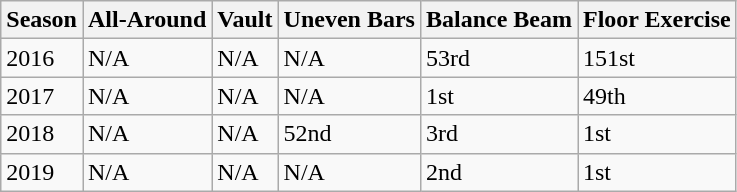<table class="wikitable">
<tr>
<th>Season</th>
<th>All-Around</th>
<th>Vault</th>
<th>Uneven Bars</th>
<th>Balance Beam</th>
<th>Floor Exercise</th>
</tr>
<tr>
<td>2016</td>
<td>N/A</td>
<td>N/A</td>
<td>N/A</td>
<td>53rd</td>
<td>151st</td>
</tr>
<tr>
<td>2017</td>
<td>N/A</td>
<td>N/A</td>
<td>N/A</td>
<td>1st</td>
<td>49th</td>
</tr>
<tr>
<td>2018</td>
<td>N/A</td>
<td>N/A</td>
<td>52nd</td>
<td>3rd</td>
<td>1st</td>
</tr>
<tr>
<td>2019</td>
<td>N/A</td>
<td>N/A</td>
<td>N/A</td>
<td>2nd</td>
<td>1st</td>
</tr>
</table>
